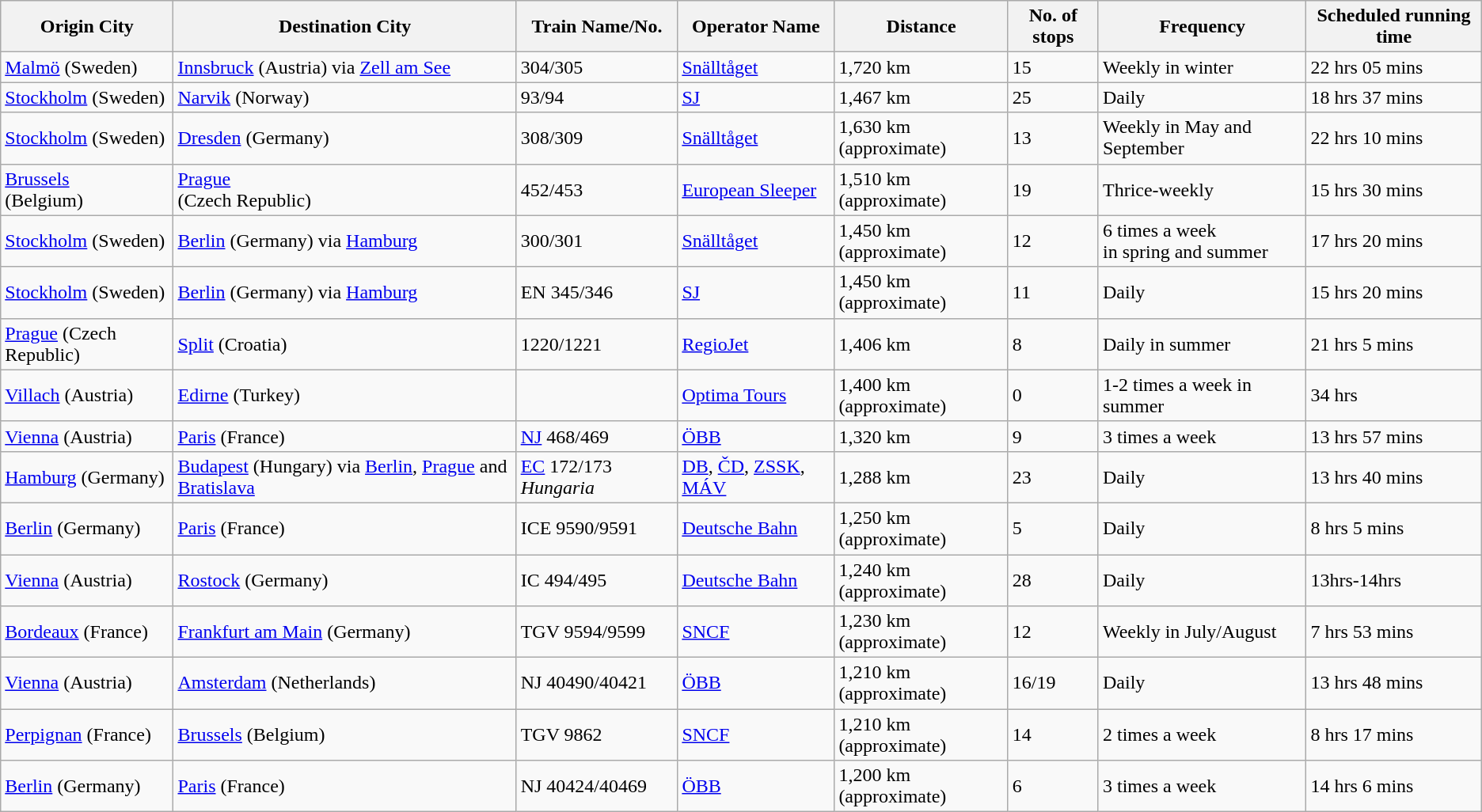<table class="wikitable sortable">
<tr>
<th>Origin City</th>
<th>Destination City</th>
<th>Train Name/No.</th>
<th>Operator Name</th>
<th data-sort-type="number">Distance</th>
<th>No. of stops</th>
<th>Frequency</th>
<th data-sort-type="number">Scheduled running time</th>
</tr>
<tr>
<td><a href='#'>Malmö</a> (Sweden) </td>
<td><a href='#'>Innsbruck</a> (Austria)  via <a href='#'>Zell am See</a></td>
<td>304/305</td>
<td><a href='#'>Snälltåget</a></td>
<td>1,720 km</td>
<td>15</td>
<td data-sort-value="1">Weekly in winter</td>
<td data-sort-value="2205">22 hrs 05 mins</td>
</tr>
<tr>
<td><a href='#'>Stockholm</a> (Sweden) </td>
<td><a href='#'>Narvik</a> (Norway) </td>
<td>93/94</td>
<td><a href='#'>SJ</a></td>
<td>1,467 km</td>
<td>25</td>
<td data-sort-value="7">Daily</td>
<td data-sort-value="1844">18 hrs 37 mins</td>
</tr>
<tr>
<td><a href='#'>Stockholm</a> (Sweden) </td>
<td><a href='#'>Dresden</a> (Germany) </td>
<td>308/309</td>
<td><a href='#'>Snälltåget</a></td>
<td>1,630 km (approximate)</td>
<td>13</td>
<td data-sort-value="7">Weekly in May and September</td>
<td data-sort-value="2210">22 hrs 10 mins</td>
</tr>
<tr>
<td><a href='#'>Brussels</a><br>(Belgium)</td>
<td><a href='#'>Prague</a><br>(Czech Republic)</td>
<td>452/453</td>
<td><a href='#'>European Sleeper</a></td>
<td>1,510 km (approximate)</td>
<td>19</td>
<td>Thrice-weekly</td>
<td>15 hrs 30 mins</td>
</tr>
<tr>
<td><a href='#'>Stockholm</a> (Sweden) </td>
<td><a href='#'>Berlin</a> (Germany)  via <a href='#'>Hamburg</a></td>
<td>300/301</td>
<td><a href='#'>Snälltåget</a></td>
<td>1,450 km (approximate)</td>
<td>12</td>
<td data-sort-value="7">6 times a week<br>in spring and summer</td>
<td data-sort-value="1720">17 hrs 20 mins</td>
</tr>
<tr>
<td><a href='#'>Stockholm</a> (Sweden) </td>
<td><a href='#'>Berlin</a> (Germany)  via <a href='#'>Hamburg</a></td>
<td>EN 345/346</td>
<td><a href='#'>SJ</a></td>
<td>1,450 km (approximate)</td>
<td>11</td>
<td data-sort-value="7">Daily</td>
<td data-sort-value="1403">15 hrs 20 mins</td>
</tr>
<tr>
<td><a href='#'>Prague</a> (Czech Republic) </td>
<td><a href='#'>Split</a> (Croatia) </td>
<td>1220/1221</td>
<td><a href='#'>RegioJet</a></td>
<td>1,406 km</td>
<td>8</td>
<td data-sort-value="7">Daily in summer</td>
<td data-sort-value="2105">21 hrs 5 mins</td>
</tr>
<tr>
<td><a href='#'>Villach</a> (Austria) </td>
<td><a href='#'>Edirne</a> (Turkey) </td>
<td></td>
<td><a href='#'>Optima Tours</a></td>
<td>1,400 km (approximate)</td>
<td>0</td>
<td data-sort-value="1.5">1-2 times a week in summer</td>
<td data-sort-value="3400">34 hrs</td>
</tr>
<tr>
<td><a href='#'>Vienna</a> (Austria) </td>
<td><a href='#'>Paris</a> (France) </td>
<td><a href='#'>NJ</a> 468/469</td>
<td><a href='#'>ÖBB</a></td>
<td>1,320 km</td>
<td>9</td>
<td data-sort-value="7">3 times a week</td>
<td data-sort-value="1357">13 hrs 57 mins</td>
</tr>
<tr>
<td><a href='#'>Hamburg</a> (Germany) </td>
<td><a href='#'>Budapest</a> (Hungary)  via <a href='#'>Berlin</a>, <a href='#'>Prague</a> and <a href='#'>Bratislava</a></td>
<td><a href='#'>EC</a> 172/173 <em>Hungaria</em></td>
<td><a href='#'>DB</a>, <a href='#'>ČD</a>, <a href='#'>ZSSK</a>, <a href='#'>MÁV</a></td>
<td>1,288 km</td>
<td>23</td>
<td data-sort-value="7">Daily</td>
<td data-sort-value="1340">13 hrs 40 mins</td>
</tr>
<tr>
<td><a href='#'>Berlin</a> (Germany) </td>
<td><a href='#'>Paris</a> (France) </td>
<td>ICE 9590/9591</td>
<td><a href='#'>Deutsche Bahn</a></td>
<td>1,250 km (approximate)</td>
<td>5</td>
<td data-sort-value="7">Daily</td>
<td data-sort-value="0805">8 hrs 5 mins</td>
</tr>
<tr>
<td><a href='#'>Vienna</a> (Austria) </td>
<td><a href='#'>Rostock</a> (Germany) </td>
<td>IC 494/495</td>
<td><a href='#'>Deutsche Bahn</a></td>
<td>1,240 km (approximate)</td>
<td>28</td>
<td data-sort-value="6">Daily</td>
<td data-sort-value="1344">13hrs-14hrs</td>
</tr>
<tr>
<td><a href='#'>Bordeaux</a> (France) </td>
<td><a href='#'>Frankfurt am Main</a> (Germany) </td>
<td>TGV 9594/9599</td>
<td><a href='#'>SNCF</a></td>
<td>1,230 km (approximate)</td>
<td>12</td>
<td data-sort-value="0.15">Weekly in July/August</td>
<td data-sort-value="0753">7 hrs 53 mins</td>
</tr>
<tr>
<td><a href='#'>Vienna</a> (Austria) </td>
<td><a href='#'>Amsterdam</a> (Netherlands) </td>
<td>NJ 40490/40421</td>
<td><a href='#'>ÖBB</a></td>
<td>1,210 km (approximate)</td>
<td>16/19</td>
<td data-sort-value="7">Daily</td>
<td data-sort-value="1348">13 hrs 48 mins</td>
</tr>
<tr>
<td><a href='#'>Perpignan</a> (France) </td>
<td><a href='#'>Brussels</a> (Belgium) </td>
<td>TGV 9862</td>
<td><a href='#'>SNCF</a></td>
<td>1,210 km (approximate)</td>
<td>14</td>
<td data-sort-value="2">2 times a week</td>
<td data-sort-value="0817">8 hrs 17 mins</td>
</tr>
<tr>
<td><a href='#'>Berlin</a> (Germany) </td>
<td><a href='#'>Paris</a> (France) </td>
<td>NJ 40424/40469</td>
<td><a href='#'>ÖBB</a></td>
<td>1,200 km (approximate)</td>
<td>6</td>
<td data-sort-value="3">3 times a week</td>
<td data-sort-value="1406">14 hrs 6 mins</td>
</tr>
</table>
